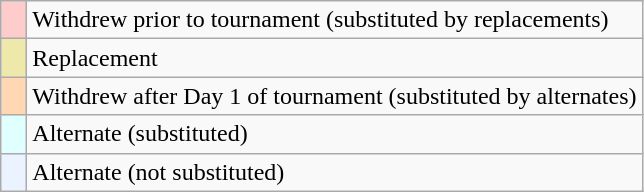<table class="wikitable" style="text-align:left;">
<tr>
<td width=10px bgcolor=#ffcccc></td>
<td>Withdrew prior to tournament (substituted by replacements)</td>
</tr>
<tr>
<td width=10px bgcolor=#eee8aa></td>
<td>Replacement</td>
</tr>
<tr>
<td width=10px bgcolor=#ffd7b3></td>
<td>Withdrew after Day 1 of tournament (substituted by alternates)</td>
</tr>
<tr>
<td width=10px bgcolor=#e0ffff></td>
<td>Alternate (substituted)</td>
</tr>
<tr>
<td width=10px bgcolor=#eaf3ff></td>
<td>Alternate (not substituted)</td>
</tr>
</table>
